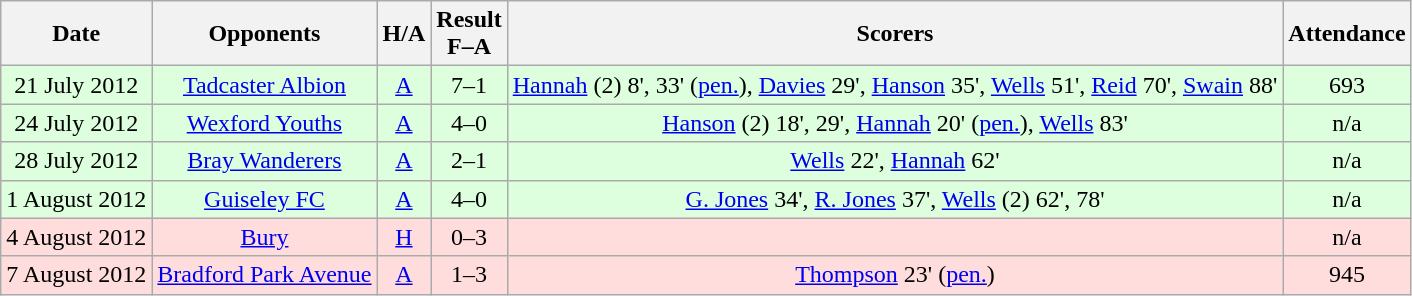<table class="wikitable" style="text-align:center">
<tr>
<th>Date</th>
<th>Opponents</th>
<th>H/A</th>
<th>Result<br>F–A</th>
<th>Scorers</th>
<th>Attendance</th>
</tr>
<tr bgcolor="#ddffdd">
<td>21 July 2012</td>
<td><a href='#'>Tadcaster Albion</a></td>
<td><a href='#'>A</a></td>
<td>7–1</td>
<td><a href='#'>Hannah</a> (2) 8', 33' (<a href='#'>pen.</a>), <a href='#'>Davies</a> 29', <a href='#'>Hanson</a> 35', <a href='#'>Wells</a> 51', <a href='#'>Reid</a> 70', <a href='#'>Swain</a> 88'</td>
<td>693</td>
</tr>
<tr bgcolor="#ddffdd">
<td>24 July 2012</td>
<td><a href='#'>Wexford Youths</a></td>
<td><a href='#'>A</a></td>
<td>4–0</td>
<td><a href='#'>Hanson</a> (2) 18', 29', <a href='#'>Hannah</a> 20' (<a href='#'>pen.</a>), <a href='#'>Wells</a> 83'</td>
<td>n/a</td>
</tr>
<tr bgcolor="#ddffdd">
<td>28 July 2012</td>
<td><a href='#'>Bray Wanderers</a></td>
<td><a href='#'>A</a></td>
<td>2–1</td>
<td><a href='#'>Wells</a> 22', <a href='#'>Hannah</a> 62'</td>
<td>n/a</td>
</tr>
<tr bgcolor="#ddffdd">
<td>1 August 2012</td>
<td><a href='#'>Guiseley FC</a></td>
<td><a href='#'>A</a></td>
<td>4–0</td>
<td><a href='#'>G. Jones</a> 34', <a href='#'>R. Jones</a> 37', <a href='#'>Wells</a> (2) 62', 78'</td>
<td>n/a</td>
</tr>
<tr bgcolor="#ffdddd">
<td>4 August 2012</td>
<td><a href='#'>Bury</a></td>
<td><a href='#'>H</a></td>
<td>0–3</td>
<td></td>
<td>n/a</td>
</tr>
<tr bgcolor="#ffdddd">
<td>7 August 2012</td>
<td><a href='#'>Bradford Park Avenue</a></td>
<td><a href='#'>A</a></td>
<td>1–3</td>
<td><a href='#'>Thompson</a> 23' (<a href='#'>pen.</a>)</td>
<td>945</td>
</tr>
</table>
